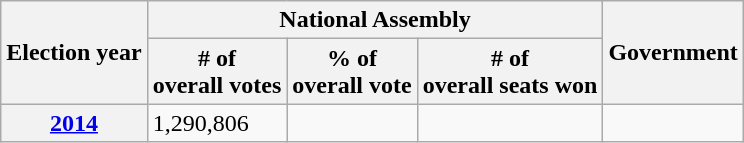<table class=wikitable>
<tr>
<th rowspan=2>Election year</th>
<th colspan=3>National Assembly</th>
<th rowspan=2>Government</th>
</tr>
<tr>
<th># of<br>overall votes</th>
<th>% of<br>overall vote</th>
<th># of<br>overall seats won</th>
</tr>
<tr>
<th><a href='#'>2014</a></th>
<td>1,290,806</td>
<td></td>
<td></td>
<td></td>
</tr>
</table>
